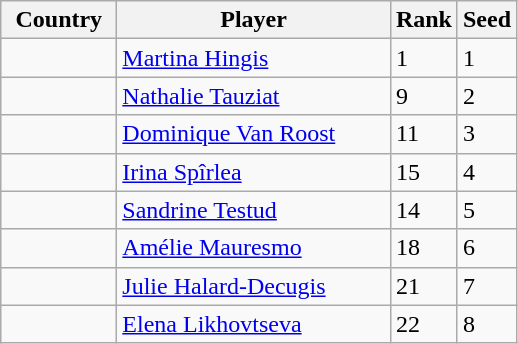<table class="sortable wikitable">
<tr>
<th width="70">Country</th>
<th width="175">Player</th>
<th>Rank</th>
<th>Seed</th>
</tr>
<tr>
<td></td>
<td><a href='#'>Martina Hingis</a></td>
<td>1</td>
<td>1</td>
</tr>
<tr>
<td></td>
<td><a href='#'>Nathalie Tauziat</a></td>
<td>9</td>
<td>2</td>
</tr>
<tr>
<td></td>
<td><a href='#'>Dominique Van Roost</a></td>
<td>11</td>
<td>3</td>
</tr>
<tr>
<td></td>
<td><a href='#'>Irina Spîrlea</a></td>
<td>15</td>
<td>4</td>
</tr>
<tr>
<td></td>
<td><a href='#'>Sandrine Testud</a></td>
<td>14</td>
<td>5</td>
</tr>
<tr>
<td></td>
<td><a href='#'>Amélie Mauresmo</a></td>
<td>18</td>
<td>6</td>
</tr>
<tr>
<td></td>
<td><a href='#'>Julie Halard-Decugis</a></td>
<td>21</td>
<td>7</td>
</tr>
<tr>
<td></td>
<td><a href='#'>Elena Likhovtseva</a></td>
<td>22</td>
<td>8</td>
</tr>
</table>
